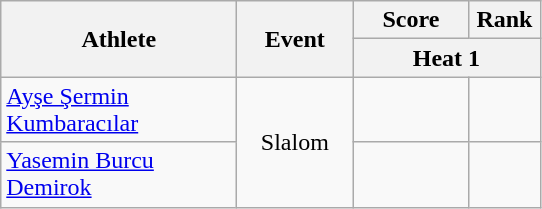<table class=wikitable style="text-align:center">
<tr>
<th width=150 rowspan=2>Athlete</th>
<th width=70 rowspan=2>Event</th>
<th width=70>Score</th>
<th width=40>Rank</th>
</tr>
<tr>
<th width=110 colspan=2>Heat 1</th>
</tr>
<tr>
<td align=left><a href='#'>Ayşe Şermin Kumbaracılar</a></td>
<td rowspan=2>Slalom</td>
<td></td>
<td></td>
</tr>
<tr>
<td align=left><a href='#'>Yasemin Burcu Demirok</a></td>
<td></td>
<td></td>
</tr>
</table>
